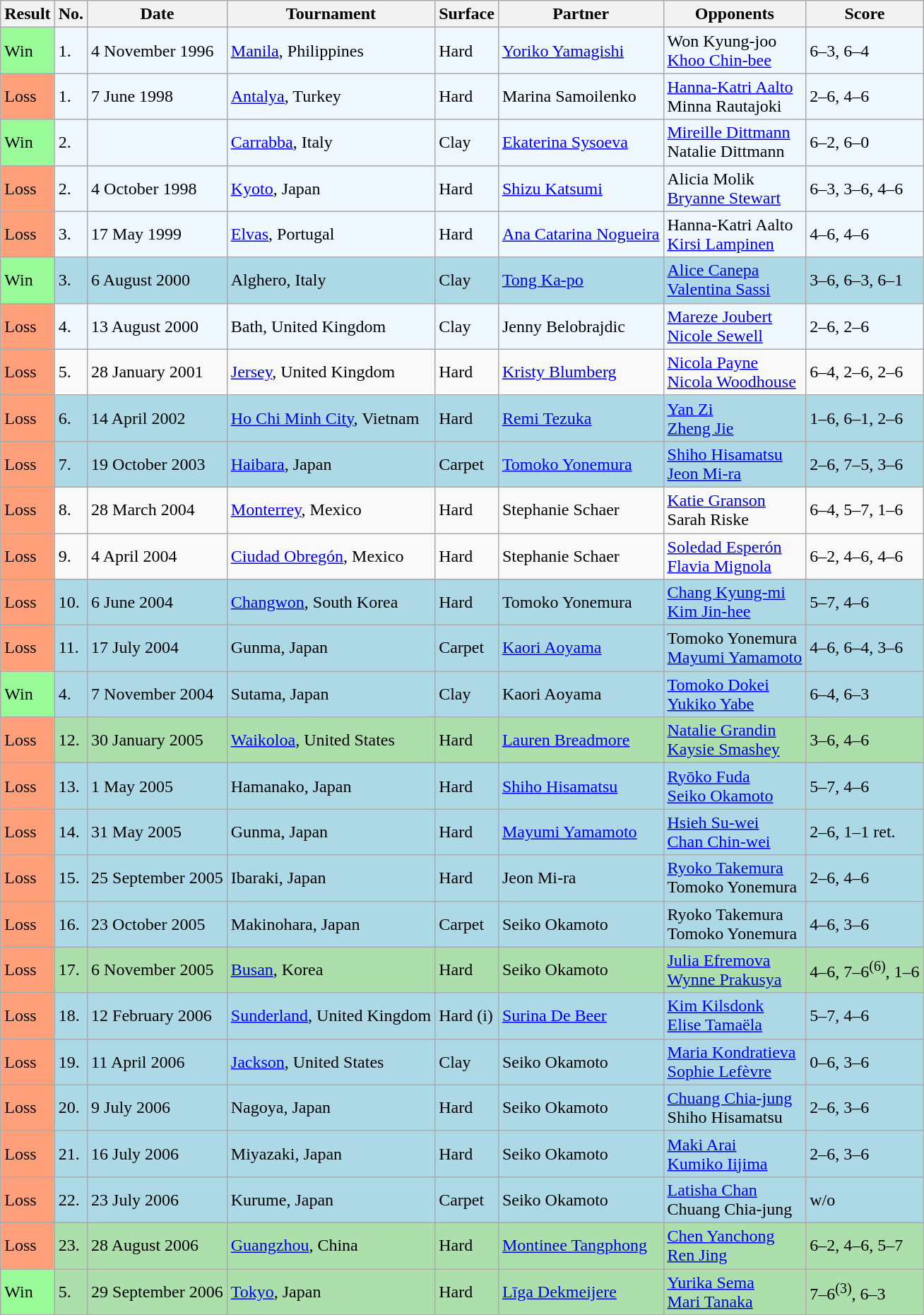<table class="sortable wikitable">
<tr>
<th>Result</th>
<th>No.</th>
<th>Date</th>
<th>Tournament</th>
<th>Surface</th>
<th>Partner</th>
<th>Opponents</th>
<th class="unsortable">Score</th>
</tr>
<tr bgcolor="#f0f8ff">
<td style="background:#98fb98;">Win</td>
<td>1.</td>
<td>4 November 1996</td>
<td><a href='#'>Manila</a>, Philippines</td>
<td>Hard</td>
<td> <a href='#'>Yoriko Yamagishi</a></td>
<td> Won Kyung-joo <br>  <a href='#'>Khoo Chin-bee</a></td>
<td>6–3, 6–4</td>
</tr>
<tr bgcolor="#f0f8ff">
<td style="background:#ffa07a;">Loss</td>
<td>1.</td>
<td>7 June 1998</td>
<td><a href='#'>Antalya</a>, Turkey</td>
<td>Hard</td>
<td> Marina Samoilenko</td>
<td> <a href='#'>Hanna-Katri Aalto</a> <br>  Minna Rautajoki</td>
<td>2–6, 4–6</td>
</tr>
<tr bgcolor="#f0f8ff">
<td style="background:#98fb98;">Win</td>
<td>2.</td>
<td></td>
<td><a href='#'>Carrabba</a>, Italy</td>
<td>Clay</td>
<td> <a href='#'>Ekaterina Sysoeva</a></td>
<td> <a href='#'>Mireille Dittmann</a> <br>  Natalie Dittmann</td>
<td>6–2, 6–0</td>
</tr>
<tr bgcolor="#f0f8ff">
<td style="background:#ffa07a;">Loss</td>
<td>2.</td>
<td>4 October 1998</td>
<td><a href='#'>Kyoto</a>, Japan</td>
<td>Hard</td>
<td> <a href='#'>Shizu Katsumi</a></td>
<td> Alicia Molik <br>  <a href='#'>Bryanne Stewart</a></td>
<td>6–3, 3–6, 4–6</td>
</tr>
<tr bgcolor="#f0f8ff">
<td style="background:#ffa07a;">Loss</td>
<td>3.</td>
<td>17 May 1999</td>
<td><a href='#'>Elvas</a>, Portugal</td>
<td>Hard</td>
<td> <a href='#'>Ana Catarina Nogueira</a></td>
<td> Hanna-Katri Aalto <br>  <a href='#'>Kirsi Lampinen</a></td>
<td>4–6, 4–6</td>
</tr>
<tr style="background:lightblue;">
<td style="background:#98fb98;">Win</td>
<td>3.</td>
<td>6 August 2000</td>
<td>Alghero, Italy</td>
<td>Clay</td>
<td> <a href='#'>Tong Ka-po</a></td>
<td> <a href='#'>Alice Canepa</a> <br>  <a href='#'>Valentina Sassi</a></td>
<td>3–6, 6–3, 6–1</td>
</tr>
<tr style="background:#f0f8ff;">
<td style="background:#ffa07a;">Loss</td>
<td>4.</td>
<td>13 August 2000</td>
<td>Bath, United Kingdom</td>
<td>Clay</td>
<td> Jenny Belobrajdic</td>
<td> <a href='#'>Mareze Joubert</a> <br>  <a href='#'>Nicole Sewell</a></td>
<td>2–6, 2–6</td>
</tr>
<tr>
<td style="background:#ffa07a;">Loss</td>
<td>5.</td>
<td>28 January 2001</td>
<td><a href='#'>Jersey</a>, United Kingdom</td>
<td>Hard</td>
<td> <a href='#'>Kristy Blumberg</a></td>
<td> <a href='#'>Nicola Payne</a> <br>  <a href='#'>Nicola Woodhouse</a></td>
<td>6–4, 2–6, 2–6</td>
</tr>
<tr style="background:lightblue;">
<td style="background:#ffa07a;">Loss</td>
<td>6.</td>
<td>14 April 2002</td>
<td><a href='#'>Ho Chi Minh City</a>, Vietnam</td>
<td>Hard</td>
<td> <a href='#'>Remi Tezuka</a></td>
<td> <a href='#'>Yan Zi</a> <br>  <a href='#'>Zheng Jie</a></td>
<td>1–6, 6–1, 2–6</td>
</tr>
<tr style="background:lightblue;">
<td style="background:#ffa07a;">Loss</td>
<td>7.</td>
<td>19 October 2003</td>
<td><a href='#'>Haibara</a>, Japan</td>
<td>Carpet</td>
<td> <a href='#'>Tomoko Yonemura</a></td>
<td> <a href='#'>Shiho Hisamatsu</a> <br>  <a href='#'>Jeon Mi-ra</a></td>
<td>2–6, 7–5, 3–6</td>
</tr>
<tr>
<td style="background:#ffa07a;">Loss</td>
<td>8.</td>
<td>28 March 2004</td>
<td><a href='#'>Monterrey</a>, Mexico</td>
<td>Hard</td>
<td> Stephanie Schaer</td>
<td> <a href='#'>Katie Granson</a> <br>  Sarah Riske</td>
<td>6–4, 5–7, 1–6</td>
</tr>
<tr>
<td style="background:#ffa07a;">Loss</td>
<td>9.</td>
<td>4 April 2004</td>
<td><a href='#'>Ciudad Obregón</a>, Mexico</td>
<td>Hard</td>
<td> Stephanie Schaer</td>
<td> <a href='#'>Soledad Esperón</a> <br>  <a href='#'>Flavia Mignola</a></td>
<td>6–2, 4–6, 4–6</td>
</tr>
<tr style="background:lightblue;">
<td style="background:#ffa07a;">Loss</td>
<td>10.</td>
<td>6 June 2004</td>
<td><a href='#'>Changwon</a>, South Korea</td>
<td>Hard</td>
<td> Tomoko Yonemura</td>
<td> <a href='#'>Chang Kyung-mi</a> <br>  <a href='#'>Kim Jin-hee</a></td>
<td>5–7, 4–6</td>
</tr>
<tr style="background:lightblue;">
<td style="background:#ffa07a;">Loss</td>
<td>11.</td>
<td>17 July 2004</td>
<td>Gunma, Japan</td>
<td>Carpet</td>
<td> <a href='#'>Kaori Aoyama</a></td>
<td> Tomoko Yonemura <br>  <a href='#'>Mayumi Yamamoto</a></td>
<td>4–6, 6–4, 3–6</td>
</tr>
<tr style="background:lightblue;">
<td style="background:#98fb98;">Win</td>
<td>4.</td>
<td>7 November 2004</td>
<td>Sutama, Japan</td>
<td>Clay</td>
<td> Kaori Aoyama</td>
<td> <a href='#'>Tomoko Dokei</a> <br>  <a href='#'>Yukiko Yabe</a></td>
<td>6–4, 6–3</td>
</tr>
<tr style="background:#addfad;">
<td style="background:#ffa07a;">Loss</td>
<td>12.</td>
<td>30 January 2005</td>
<td><a href='#'>Waikoloa</a>, United States</td>
<td>Hard</td>
<td> <a href='#'>Lauren Breadmore</a></td>
<td> <a href='#'>Natalie Grandin</a> <br>  <a href='#'>Kaysie Smashey</a></td>
<td>3–6, 4–6</td>
</tr>
<tr style="background:lightblue;">
<td style="background:#ffa07a;">Loss</td>
<td>13.</td>
<td>1 May 2005</td>
<td>Hamanako, Japan</td>
<td>Hard</td>
<td> <a href='#'>Shiho Hisamatsu</a></td>
<td> <a href='#'>Ryōko Fuda</a> <br>  <a href='#'>Seiko Okamoto</a></td>
<td>5–7, 4–6</td>
</tr>
<tr style="background:lightblue;">
<td style="background:#ffa07a;">Loss</td>
<td>14.</td>
<td>31 May 2005</td>
<td>Gunma, Japan</td>
<td>Hard</td>
<td> <a href='#'>Mayumi Yamamoto</a></td>
<td> <a href='#'>Hsieh Su-wei</a> <br>  <a href='#'>Chan Chin-wei</a></td>
<td>2–6, 1–1 ret.</td>
</tr>
<tr bgcolor="lightblue">
<td style="background:#ffa07a;">Loss</td>
<td>15.</td>
<td>25 September 2005</td>
<td>Ibaraki, Japan</td>
<td>Hard</td>
<td> Jeon Mi-ra</td>
<td> <a href='#'>Ryoko Takemura</a> <br>  Tomoko Yonemura</td>
<td>2–6, 4–6</td>
</tr>
<tr style="background:lightblue;">
<td style="background:#ffa07a;">Loss</td>
<td>16.</td>
<td>23 October 2005</td>
<td>Makinohara, Japan</td>
<td>Carpet</td>
<td> Seiko Okamoto</td>
<td> Ryoko Takemura <br>   Tomoko Yonemura</td>
<td>4–6, 3–6</td>
</tr>
<tr style="background:#addfad;">
<td style="background:#ffa07a;">Loss</td>
<td>17.</td>
<td>6 November 2005</td>
<td><a href='#'>Busan</a>, Korea</td>
<td>Hard</td>
<td> Seiko Okamoto</td>
<td> <a href='#'>Julia Efremova</a> <br>  <a href='#'>Wynne Prakusya</a></td>
<td>4–6, 7–6<sup>(6)</sup>, 1–6</td>
</tr>
<tr style="background:lightblue;">
<td style="background:#ffa07a;">Loss</td>
<td>18.</td>
<td>12 February 2006</td>
<td><a href='#'>Sunderland</a>, United Kingdom</td>
<td>Hard (i)</td>
<td> <a href='#'>Surina De Beer</a></td>
<td> <a href='#'>Kim Kilsdonk</a> <br>  <a href='#'>Elise Tamaëla</a></td>
<td>5–7, 4–6</td>
</tr>
<tr style="background:lightblue;">
<td style="background:#ffa07a;">Loss</td>
<td>19.</td>
<td>11 April 2006</td>
<td><a href='#'>Jackson</a>, United States</td>
<td>Clay</td>
<td> Seiko Okamoto</td>
<td> <a href='#'>Maria Kondratieva</a> <br>  <a href='#'>Sophie Lefèvre</a></td>
<td>0–6, 3–6</td>
</tr>
<tr style="background:lightblue;">
<td style="background:#ffa07a;">Loss</td>
<td>20.</td>
<td>9 July 2006</td>
<td>Nagoya, Japan</td>
<td>Hard</td>
<td> Seiko Okamoto</td>
<td> <a href='#'>Chuang Chia-jung</a> <br>  Shiho Hisamatsu</td>
<td>2–6, 3–6</td>
</tr>
<tr style="background:lightblue;">
<td style="background:#ffa07a;">Loss</td>
<td>21.</td>
<td>16 July 2006</td>
<td>Miyazaki, Japan</td>
<td>Hard</td>
<td> Seiko Okamoto</td>
<td> <a href='#'>Maki Arai</a> <br>  <a href='#'>Kumiko Iijima</a></td>
<td>2–6, 3–6</td>
</tr>
<tr style="background:lightblue;">
<td style="background:#ffa07a;">Loss</td>
<td>22.</td>
<td>23 July 2006</td>
<td>Kurume, Japan</td>
<td>Carpet</td>
<td> Seiko Okamoto</td>
<td> <a href='#'>Latisha Chan</a> <br>  Chuang Chia-jung</td>
<td>w/o</td>
</tr>
<tr style="background:#addfad;">
<td style="background:#ffa07a;">Loss</td>
<td>23.</td>
<td>28 August 2006</td>
<td><a href='#'>Guangzhou</a>, China</td>
<td>Hard</td>
<td> <a href='#'>Montinee Tangphong</a></td>
<td> <a href='#'>Chen Yanchong</a> <br>  <a href='#'>Ren Jing</a></td>
<td>6–2, 4–6, 5–7</td>
</tr>
<tr style="background:#addfad;">
<td style="background:#98fb98;">Win</td>
<td>5.</td>
<td>29 September 2006</td>
<td><a href='#'>Tokyo</a>, Japan</td>
<td>Hard</td>
<td> <a href='#'>Līga Dekmeijere</a></td>
<td> <a href='#'>Yurika Sema</a> <br>  <a href='#'>Mari Tanaka</a></td>
<td>7–6<sup>(3)</sup>, 6–3</td>
</tr>
</table>
